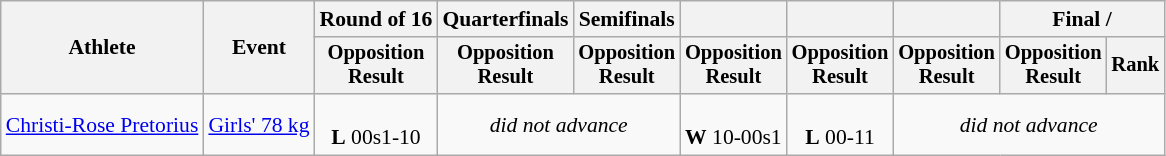<table class="wikitable" style="font-size:90%">
<tr>
<th rowspan=2>Athlete</th>
<th rowspan=2>Event</th>
<th>Round of 16</th>
<th>Quarterfinals</th>
<th>Semifinals</th>
<th></th>
<th></th>
<th></th>
<th colspan=2>Final / </th>
</tr>
<tr style="font-size:95%">
<th>Opposition<br>Result</th>
<th>Opposition<br>Result</th>
<th>Opposition<br>Result</th>
<th>Opposition<br>Result</th>
<th>Opposition<br>Result</th>
<th>Opposition<br>Result</th>
<th>Opposition<br>Result</th>
<th>Rank</th>
</tr>
<tr align=center>
<td><a href='#'>Christi-Rose Pretorius</a></td>
<td><a href='#'>Girls' 78 kg</a></td>
<td><br> <strong>L</strong> 00s1-10</td>
<td Colspan=2><em>did not advance</em></td>
<td><br> <strong>W</strong> 10-00s1</td>
<td><br> <strong>L</strong> 00-11</td>
<td Colspan=3><em>did not advance</em></td>
</tr>
</table>
